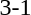<table style="text-align:center">
<tr>
<th width=200></th>
<th width=100></th>
<th width=200></th>
</tr>
<tr>
<td align=right></td>
<td>3-1</td>
<td align=left></td>
</tr>
</table>
